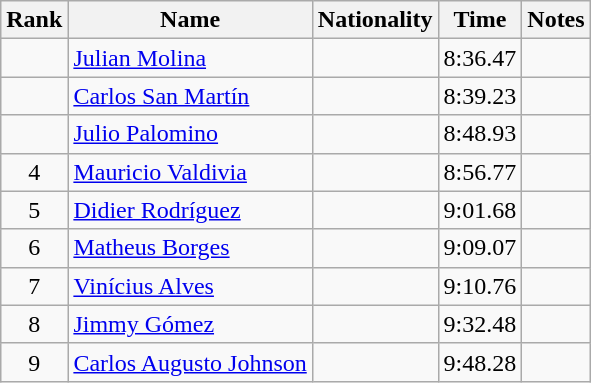<table class="wikitable sortable" style="text-align:center">
<tr>
<th>Rank</th>
<th>Name</th>
<th>Nationality</th>
<th>Time</th>
<th>Notes</th>
</tr>
<tr>
<td></td>
<td align=left><a href='#'>Julian Molina</a></td>
<td align=left></td>
<td>8:36.47</td>
<td></td>
</tr>
<tr>
<td></td>
<td align=left><a href='#'>Carlos San Martín</a></td>
<td align=left></td>
<td>8:39.23</td>
<td></td>
</tr>
<tr>
<td></td>
<td align=left><a href='#'>Julio Palomino</a></td>
<td align=left></td>
<td>8:48.93</td>
<td></td>
</tr>
<tr>
<td>4</td>
<td align=left><a href='#'>Mauricio Valdivia</a></td>
<td align=left></td>
<td>8:56.77</td>
<td></td>
</tr>
<tr>
<td>5</td>
<td align=left><a href='#'>Didier Rodríguez</a></td>
<td align=left></td>
<td>9:01.68</td>
<td></td>
</tr>
<tr>
<td>6</td>
<td align=left><a href='#'>Matheus Borges</a></td>
<td align=left></td>
<td>9:09.07</td>
<td></td>
</tr>
<tr>
<td>7</td>
<td align=left><a href='#'>Vinícius Alves</a></td>
<td align=left></td>
<td>9:10.76</td>
<td></td>
</tr>
<tr>
<td>8</td>
<td align=left><a href='#'>Jimmy Gómez</a></td>
<td align=left></td>
<td>9:32.48</td>
<td></td>
</tr>
<tr>
<td>9</td>
<td align=left><a href='#'>Carlos Augusto Johnson</a></td>
<td align=left></td>
<td>9:48.28</td>
<td></td>
</tr>
</table>
